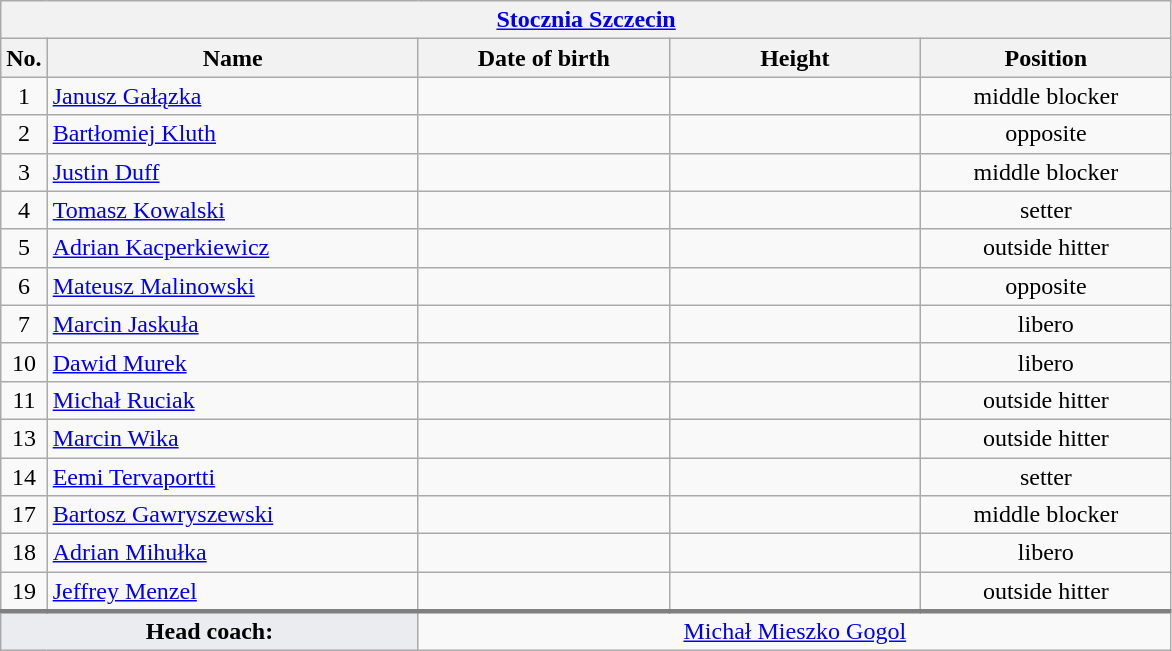<table class="wikitable collapsible collapsed" style="font-size:100%; text-align:center">
<tr>
<th colspan=5 style="width:30em"><a href='#'>Stocznia Szczecin</a></th>
</tr>
<tr>
<th>No.</th>
<th style="width:15em">Name</th>
<th style="width:10em">Date of birth</th>
<th style="width:10em">Height</th>
<th style="width:10em">Position</th>
</tr>
<tr>
<td>1</td>
<td align=left> <a href='#'>Janusz Gałązka</a></td>
<td align=right></td>
<td></td>
<td>middle blocker</td>
</tr>
<tr>
<td>2</td>
<td align=left> <a href='#'>Bartłomiej Kluth</a></td>
<td align=right></td>
<td></td>
<td>opposite</td>
</tr>
<tr>
<td>3</td>
<td align=left> <a href='#'>Justin Duff</a></td>
<td align=right></td>
<td></td>
<td>middle blocker</td>
</tr>
<tr>
<td>4</td>
<td align=left> <a href='#'>Tomasz Kowalski</a></td>
<td align=right></td>
<td></td>
<td>setter</td>
</tr>
<tr>
<td>5</td>
<td align=left> <a href='#'>Adrian Kacperkiewicz</a></td>
<td align=right></td>
<td></td>
<td>outside hitter</td>
</tr>
<tr>
<td>6</td>
<td align=left> <a href='#'>Mateusz Malinowski</a></td>
<td align=right></td>
<td></td>
<td>opposite</td>
</tr>
<tr>
<td>7</td>
<td align=left> <a href='#'>Marcin Jaskuła</a></td>
<td align=right></td>
<td></td>
<td>libero</td>
</tr>
<tr>
<td>10</td>
<td align=left> <a href='#'>Dawid Murek</a></td>
<td align=right></td>
<td></td>
<td>libero</td>
</tr>
<tr>
<td>11</td>
<td align=left> <a href='#'>Michał Ruciak</a></td>
<td align=right></td>
<td></td>
<td>outside hitter</td>
</tr>
<tr>
<td>13</td>
<td align=left> <a href='#'>Marcin Wika</a></td>
<td align=right></td>
<td></td>
<td>outside hitter</td>
</tr>
<tr>
<td>14</td>
<td align=left> <a href='#'>Eemi Tervaportti</a></td>
<td align=right></td>
<td></td>
<td>setter</td>
</tr>
<tr>
<td>17</td>
<td align=left> <a href='#'>Bartosz Gawryszewski</a></td>
<td align=right></td>
<td></td>
<td>middle blocker</td>
</tr>
<tr>
<td>18</td>
<td align=left> <a href='#'>Adrian Mihułka</a></td>
<td align=right></td>
<td></td>
<td>libero</td>
</tr>
<tr>
<td>19</td>
<td align=left> <a href='#'>Jeffrey Menzel</a></td>
<td align=right></td>
<td></td>
<td>outside hitter</td>
</tr>
<tr style="border-top: 3px solid grey">
<td colspan=2 style="background:#EAECF0"><strong>Head coach:</strong></td>
<td colspan=3> <a href='#'>Michał Mieszko Gogol</a></td>
</tr>
</table>
